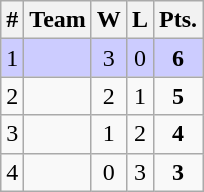<table class=wikitable style="text-align:center;">
<tr>
<th>#</th>
<th>Team</th>
<th>W</th>
<th>L</th>
<th>Pts.</th>
</tr>
<tr bgcolor=#CCCCFF>
<td>1</td>
<td align=left></td>
<td>3</td>
<td>0</td>
<td><strong>6</strong></td>
</tr>
<tr>
<td>2</td>
<td align=left></td>
<td>2</td>
<td>1</td>
<td><strong>5</strong></td>
</tr>
<tr>
<td>3</td>
<td align=left></td>
<td>1</td>
<td>2</td>
<td><strong>4</strong></td>
</tr>
<tr>
<td>4</td>
<td align=left></td>
<td>0</td>
<td>3</td>
<td><strong>3</strong></td>
</tr>
</table>
